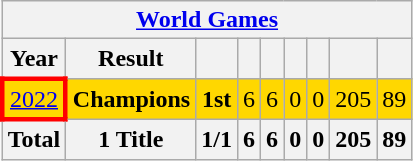<table class="wikitable" style="text-align: center;font-size:100%;">
<tr>
<th colspan="9"><a href='#'>World Games</a></th>
</tr>
<tr>
<th>Year</th>
<th>Result</th>
<th></th>
<th></th>
<th></th>
<th></th>
<th></th>
<th></th>
<th></th>
</tr>
<tr bgcolor=gold>
<td style="border: 3px solid red"> <a href='#'>2022</a></td>
<td><strong>Champions</strong></td>
<td><strong>1st</strong></td>
<td>6</td>
<td>6</td>
<td>0</td>
<td>0</td>
<td>205</td>
<td>89</td>
</tr>
<tr>
<th>Total</th>
<th>1 Title</th>
<th>1/1</th>
<th>6</th>
<th>6</th>
<th>0</th>
<th>0</th>
<th>205</th>
<th>89</th>
</tr>
</table>
